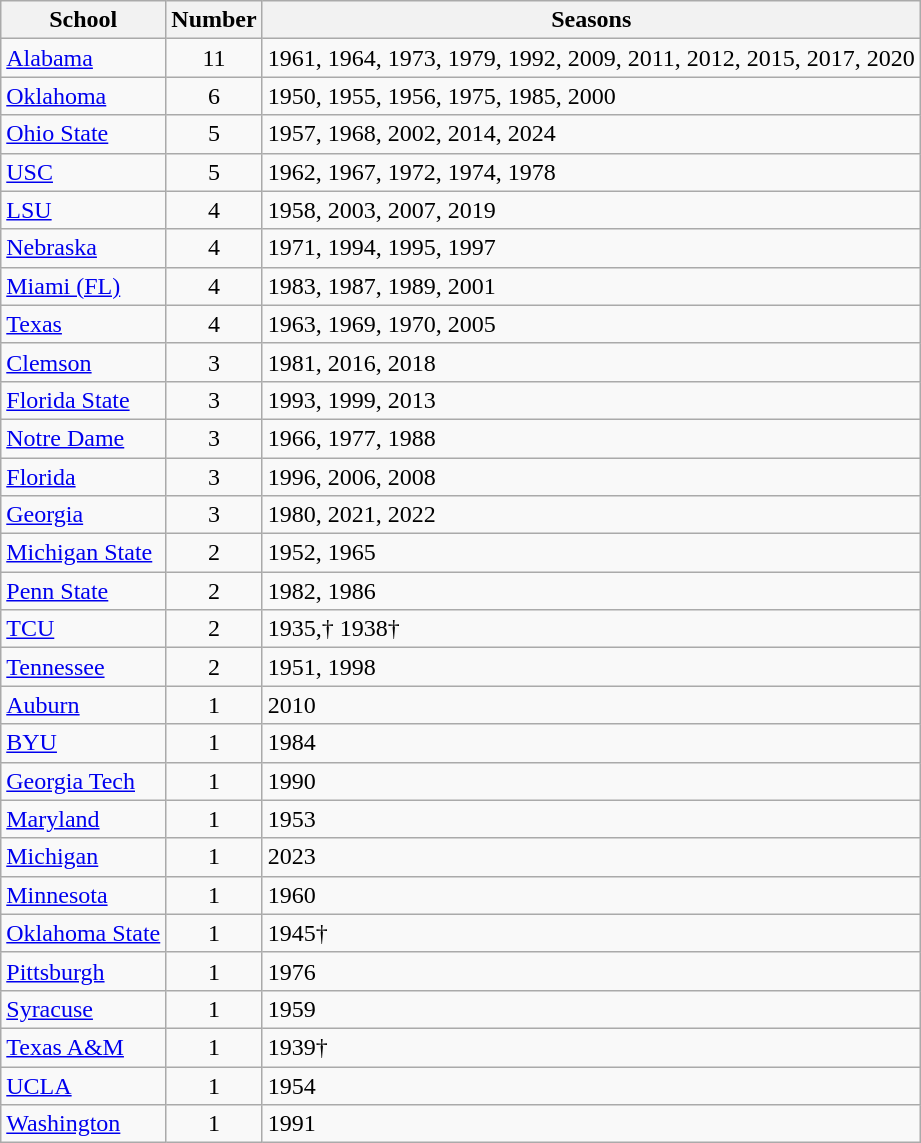<table class="wikitable sortable">
<tr>
<th>School</th>
<th>Number</th>
<th>Seasons</th>
</tr>
<tr>
<td><a href='#'>Alabama</a></td>
<td align=center>11</td>
<td>1961, 1964, 1973, 1979, 1992, 2009, 2011, 2012, 2015, 2017, 2020</td>
</tr>
<tr>
<td><a href='#'>Oklahoma</a></td>
<td align=center>6</td>
<td>1950, 1955, 1956, 1975, 1985, 2000</td>
</tr>
<tr>
<td><a href='#'>Ohio State</a></td>
<td align=center>5</td>
<td>1957, 1968, 2002, 2014, 2024</td>
</tr>
<tr>
<td><a href='#'>USC</a></td>
<td align=center>5</td>
<td>1962, 1967, 1972, 1974, 1978</td>
</tr>
<tr>
<td><a href='#'>LSU</a></td>
<td align=center>4</td>
<td>1958, 2003, 2007, 2019</td>
</tr>
<tr>
<td><a href='#'>Nebraska</a></td>
<td align=center>4</td>
<td>1971, 1994, 1995, 1997</td>
</tr>
<tr>
<td><a href='#'>Miami (FL)</a></td>
<td align=center>4</td>
<td>1983, 1987, 1989, 2001</td>
</tr>
<tr>
<td><a href='#'>Texas</a></td>
<td align=center>4</td>
<td>1963, 1969, 1970, 2005</td>
</tr>
<tr>
<td><a href='#'>Clemson</a></td>
<td align=center>3</td>
<td>1981, 2016, 2018</td>
</tr>
<tr>
<td><a href='#'>Florida State</a></td>
<td align=center>3</td>
<td>1993, 1999, 2013</td>
</tr>
<tr>
<td><a href='#'>Notre Dame</a></td>
<td align=center>3</td>
<td>1966, 1977, 1988</td>
</tr>
<tr>
<td><a href='#'>Florida</a></td>
<td align=center>3</td>
<td>1996, 2006, 2008</td>
</tr>
<tr>
<td><a href='#'>Georgia</a></td>
<td align=center>3</td>
<td>1980, 2021, 2022</td>
</tr>
<tr>
<td><a href='#'>Michigan State</a></td>
<td align=center>2</td>
<td>1952, 1965</td>
</tr>
<tr>
<td><a href='#'>Penn State</a></td>
<td align=center>2</td>
<td>1982, 1986</td>
</tr>
<tr>
<td><a href='#'>TCU</a></td>
<td align=center>2</td>
<td>1935,† 1938†</td>
</tr>
<tr>
<td><a href='#'>Tennessee</a></td>
<td align=center>2</td>
<td>1951, 1998</td>
</tr>
<tr>
<td><a href='#'>Auburn</a></td>
<td align=center>1</td>
<td>2010</td>
</tr>
<tr>
<td><a href='#'>BYU</a></td>
<td align=center>1</td>
<td>1984</td>
</tr>
<tr>
<td><a href='#'>Georgia Tech</a></td>
<td align=center>1</td>
<td>1990</td>
</tr>
<tr>
<td><a href='#'>Maryland</a></td>
<td align=center>1</td>
<td>1953</td>
</tr>
<tr>
<td><a href='#'>Michigan</a></td>
<td align=center>1</td>
<td>2023</td>
</tr>
<tr>
<td><a href='#'>Minnesota</a></td>
<td align=center>1</td>
<td>1960</td>
</tr>
<tr>
<td><a href='#'>Oklahoma State</a></td>
<td align=center>1</td>
<td>1945†</td>
</tr>
<tr>
<td><a href='#'>Pittsburgh</a></td>
<td align=center>1</td>
<td>1976</td>
</tr>
<tr>
<td><a href='#'>Syracuse</a></td>
<td align=center>1</td>
<td>1959</td>
</tr>
<tr>
<td><a href='#'>Texas A&M</a></td>
<td align=center>1</td>
<td>1939†</td>
</tr>
<tr>
<td><a href='#'>UCLA</a></td>
<td align=center>1</td>
<td>1954</td>
</tr>
<tr>
<td><a href='#'>Washington</a></td>
<td align=center>1</td>
<td>1991</td>
</tr>
</table>
